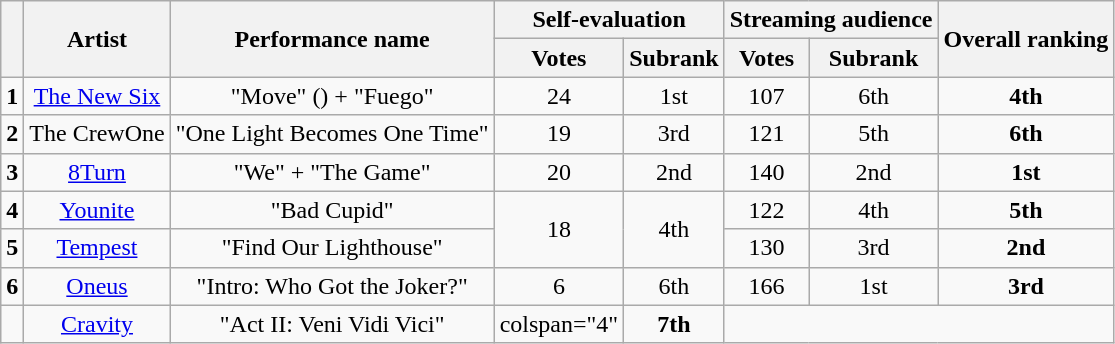<table class="wikitable sortable" style="text-align:center">
<tr>
<th rowspan="2"></th>
<th rowspan="2">Artist</th>
<th rowspan="2">Performance name</th>
<th colspan="2">Self-evaluation</th>
<th colspan="2">Streaming audience</th>
<th rowspan="2">Overall ranking</th>
</tr>
<tr>
<th>Votes</th>
<th>Subrank</th>
<th>Votes</th>
<th>Subrank</th>
</tr>
<tr>
<td><strong>1</strong></td>
<td><a href='#'>The New Six</a></td>
<td>"Move" () + "Fuego" </td>
<td>24</td>
<td>1st</td>
<td>107</td>
<td>6th</td>
<td><strong>4th</strong></td>
</tr>
<tr>
<td><strong>2</strong></td>
<td>The CrewOne</td>
<td>"One Light Becomes One Time"</td>
<td>19</td>
<td>3rd</td>
<td>121</td>
<td>5th</td>
<td><strong>6th</strong></td>
</tr>
<tr>
<td><strong>3</strong></td>
<td><a href='#'>8Turn</a></td>
<td>"We" + "The Game"</td>
<td>20</td>
<td>2nd</td>
<td>140</td>
<td>2nd</td>
<td><strong>1st</strong></td>
</tr>
<tr>
<td><strong>4</strong></td>
<td><a href='#'>Younite</a></td>
<td>"Bad Cupid"</td>
<td rowspan="2">18</td>
<td rowspan="2">4th</td>
<td>122</td>
<td>4th</td>
<td><strong>5th</strong></td>
</tr>
<tr>
<td><strong>5</strong></td>
<td><a href='#'>Tempest</a></td>
<td>"Find Our Lighthouse"</td>
<td>130</td>
<td>3rd</td>
<td><strong>2nd</strong></td>
</tr>
<tr>
<td><strong>6</strong></td>
<td><a href='#'>Oneus</a></td>
<td>"Intro: Who Got the Joker?"</td>
<td>6</td>
<td>6th</td>
<td>166</td>
<td>1st</td>
<td><strong>3rd</strong></td>
</tr>
<tr>
<td></td>
<td><a href='#'>Cravity</a></td>
<td>"Act II: Veni Vidi Vici"</td>
<td>colspan="4" </td>
<td><strong>7th</strong></td>
</tr>
</table>
